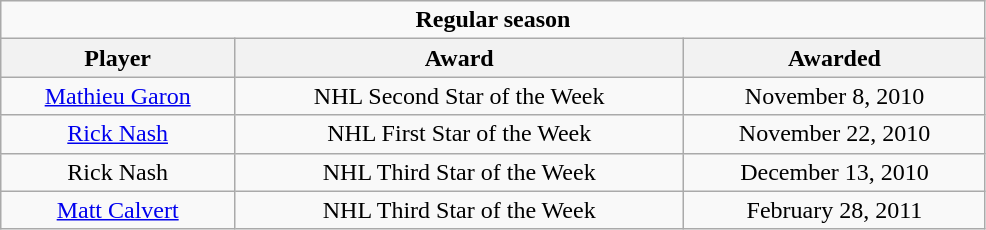<table class="wikitable" width="52%">
<tr>
<td colspan="10" align="center"><strong>Regular season</strong></td>
</tr>
<tr>
<th>Player</th>
<th>Award</th>
<th>Awarded</th>
</tr>
<tr align=center>
<td><a href='#'>Mathieu Garon</a></td>
<td>NHL Second Star of the Week</td>
<td>November 8, 2010</td>
</tr>
<tr align=center>
<td><a href='#'>Rick Nash</a></td>
<td>NHL First Star of the Week</td>
<td>November 22, 2010</td>
</tr>
<tr align=center>
<td>Rick Nash</td>
<td>NHL Third Star of the Week</td>
<td>December 13, 2010</td>
</tr>
<tr align=center>
<td><a href='#'>Matt Calvert</a></td>
<td>NHL Third Star of the Week</td>
<td>February 28, 2011</td>
</tr>
</table>
